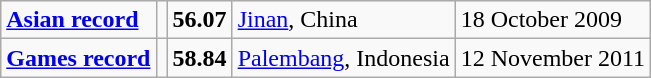<table class="wikitable">
<tr>
<td><strong><a href='#'>Asian record</a></strong></td>
<td></td>
<td><strong>56.07</strong></td>
<td><a href='#'>Jinan</a>, China</td>
<td>18 October 2009</td>
</tr>
<tr>
<td><strong><a href='#'>Games record</a></strong></td>
<td></td>
<td><strong>58.84</strong></td>
<td><a href='#'>Palembang</a>, Indonesia</td>
<td>12 November 2011</td>
</tr>
</table>
